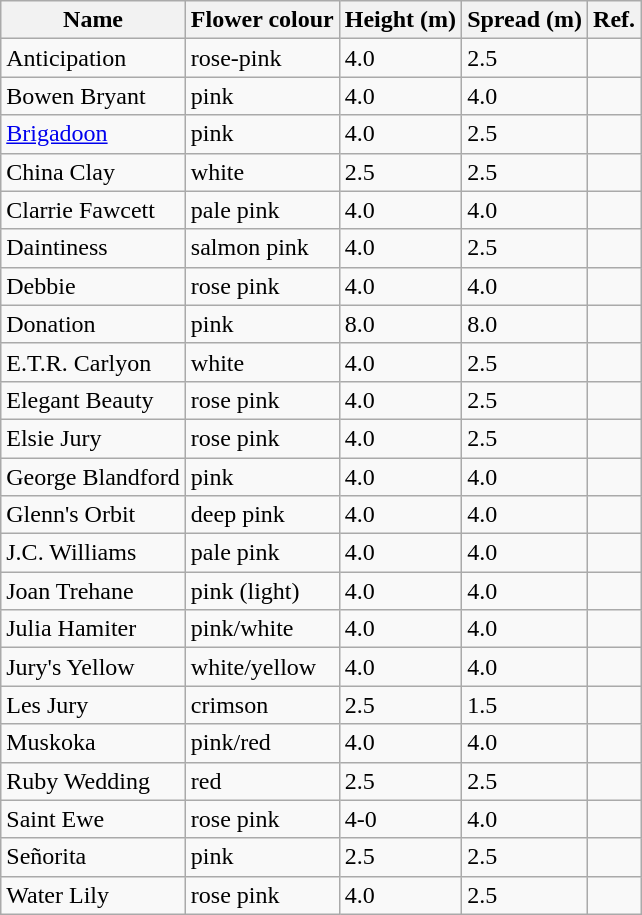<table class="wikitable sortable">
<tr>
<th>Name</th>
<th>Flower colour</th>
<th>Height (m)</th>
<th>Spread (m)</th>
<th>Ref.</th>
</tr>
<tr>
<td>Anticipation</td>
<td>rose-pink</td>
<td>4.0</td>
<td>2.5</td>
<td></td>
</tr>
<tr>
<td>Bowen Bryant</td>
<td>pink</td>
<td>4.0</td>
<td>4.0</td>
<td></td>
</tr>
<tr>
<td><a href='#'>Brigadoon</a></td>
<td>pink</td>
<td>4.0</td>
<td>2.5</td>
<td></td>
</tr>
<tr>
<td>China Clay</td>
<td>white</td>
<td>2.5</td>
<td>2.5</td>
<td></td>
</tr>
<tr>
<td>Clarrie Fawcett</td>
<td>pale pink</td>
<td>4.0</td>
<td>4.0</td>
<td></td>
</tr>
<tr>
<td>Daintiness</td>
<td>salmon pink</td>
<td>4.0</td>
<td>2.5</td>
<td></td>
</tr>
<tr>
<td>Debbie</td>
<td>rose pink</td>
<td>4.0</td>
<td>4.0</td>
<td></td>
</tr>
<tr>
<td>Donation</td>
<td>pink</td>
<td>8.0</td>
<td>8.0</td>
<td></td>
</tr>
<tr>
<td>E.T.R. Carlyon</td>
<td>white</td>
<td>4.0</td>
<td>2.5</td>
<td></td>
</tr>
<tr>
<td>Elegant Beauty</td>
<td>rose pink</td>
<td>4.0</td>
<td>2.5</td>
<td></td>
</tr>
<tr>
<td>Elsie Jury</td>
<td>rose pink</td>
<td>4.0</td>
<td>2.5</td>
<td></td>
</tr>
<tr>
<td>George Blandford</td>
<td>pink</td>
<td>4.0</td>
<td>4.0</td>
<td></td>
</tr>
<tr>
<td>Glenn's Orbit</td>
<td>deep pink</td>
<td>4.0</td>
<td>4.0</td>
<td></td>
</tr>
<tr>
<td>J.C. Williams</td>
<td>pale pink</td>
<td>4.0</td>
<td>4.0</td>
<td></td>
</tr>
<tr>
<td>Joan Trehane</td>
<td>pink (light)</td>
<td>4.0</td>
<td>4.0</td>
<td></td>
</tr>
<tr>
<td>Julia Hamiter</td>
<td>pink/white</td>
<td>4.0</td>
<td>4.0</td>
<td></td>
</tr>
<tr>
<td>Jury's Yellow</td>
<td>white/yellow</td>
<td>4.0</td>
<td>4.0</td>
<td></td>
</tr>
<tr>
<td>Les Jury</td>
<td>crimson</td>
<td>2.5</td>
<td>1.5</td>
<td></td>
</tr>
<tr>
<td>Muskoka</td>
<td>pink/red</td>
<td>4.0</td>
<td>4.0</td>
<td></td>
</tr>
<tr>
<td>Ruby Wedding</td>
<td>red</td>
<td>2.5</td>
<td>2.5</td>
<td></td>
</tr>
<tr>
<td>Saint Ewe</td>
<td>rose pink</td>
<td>4-0</td>
<td>4.0</td>
<td></td>
</tr>
<tr>
<td>Señorita</td>
<td>pink</td>
<td>2.5</td>
<td>2.5</td>
<td></td>
</tr>
<tr>
<td>Water Lily</td>
<td>rose pink</td>
<td>4.0</td>
<td>2.5</td>
<td></td>
</tr>
</table>
